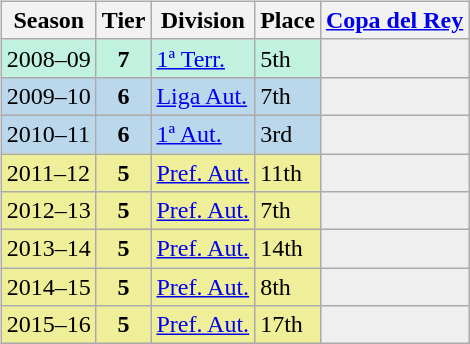<table>
<tr>
<td valign=top width=0%><br><table class="wikitable">
<tr style="background:#f0f6fa;">
<th>Season</th>
<th>Tier</th>
<th>Division</th>
<th>Place</th>
<th><a href='#'>Copa del Rey</a></th>
</tr>
<tr>
<td style="background:#C0F2DF;">2008–09</td>
<th style="background:#C0F2DF;">7</th>
<td style="background:#C0F2DF;"><a href='#'>1ª Terr.</a></td>
<td style="background:#C0F2DF;">5th</td>
<th style="background:#efefef;"></th>
</tr>
<tr>
<td style="background:#BBD7EC;">2009–10</td>
<th style="background:#BBD7EC;">6</th>
<td style="background:#BBD7EC;"><a href='#'>Liga Aut.</a></td>
<td style="background:#BBD7EC;">7th</td>
<th style="background:#efefef;"></th>
</tr>
<tr>
<td style="background:#BBD7EC;">2010–11</td>
<th style="background:#BBD7EC;">6</th>
<td style="background:#BBD7EC;"><a href='#'>1ª Aut.</a></td>
<td style="background:#BBD7EC;">3rd</td>
<th style="background:#efefef;"></th>
</tr>
<tr>
<td style="background:#EFEF99;">2011–12</td>
<th style="background:#EFEF99;">5</th>
<td style="background:#EFEF99;"><a href='#'>Pref. Aut.</a></td>
<td style="background:#EFEF99;">11th</td>
<th style="background:#efefef;"></th>
</tr>
<tr>
<td style="background:#EFEF99;">2012–13</td>
<th style="background:#EFEF99;">5</th>
<td style="background:#EFEF99;"><a href='#'>Pref. Aut.</a></td>
<td style="background:#EFEF99;">7th</td>
<th style="background:#efefef;"></th>
</tr>
<tr>
<td style="background:#EFEF99;">2013–14</td>
<th style="background:#EFEF99;">5</th>
<td style="background:#EFEF99;"><a href='#'>Pref. Aut.</a></td>
<td style="background:#EFEF99;">14th</td>
<th style="background:#efefef;"></th>
</tr>
<tr>
<td style="background:#EFEF99;">2014–15</td>
<th style="background:#EFEF99;">5</th>
<td style="background:#EFEF99;"><a href='#'>Pref. Aut.</a></td>
<td style="background:#EFEF99;">8th</td>
<th style="background:#efefef;"></th>
</tr>
<tr>
<td style="background:#EFEF99;">2015–16</td>
<th style="background:#EFEF99;">5</th>
<td style="background:#EFEF99;"><a href='#'>Pref. Aut.</a></td>
<td style="background:#EFEF99;">17th</td>
<th style="background:#efefef;"></th>
</tr>
</table>
</td>
</tr>
</table>
